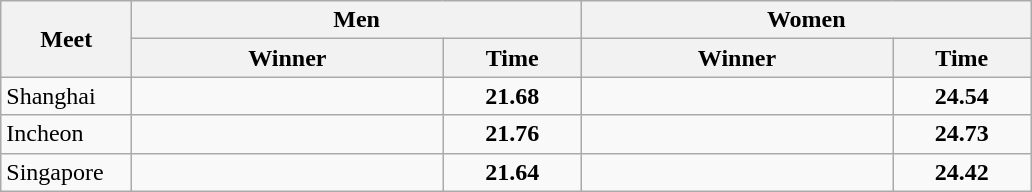<table class="wikitable">
<tr>
<th width=80 rowspan=2>Meet</th>
<th colspan=2>Men</th>
<th colspan=2>Women</th>
</tr>
<tr>
<th width=200>Winner</th>
<th width=85>Time</th>
<th width=200>Winner</th>
<th width=85>Time</th>
</tr>
<tr>
<td>Shanghai</td>
<td></td>
<td align=center><strong>21.68</strong></td>
<td></td>
<td align=center><strong>24.54</strong></td>
</tr>
<tr>
<td>Incheon</td>
<td></td>
<td align=center><strong>21.76</strong></td>
<td></td>
<td align=center><strong>24.73</strong></td>
</tr>
<tr>
<td>Singapore</td>
<td></td>
<td align=center><strong>21.64</strong></td>
<td></td>
<td align=center><strong>24.42</strong></td>
</tr>
</table>
